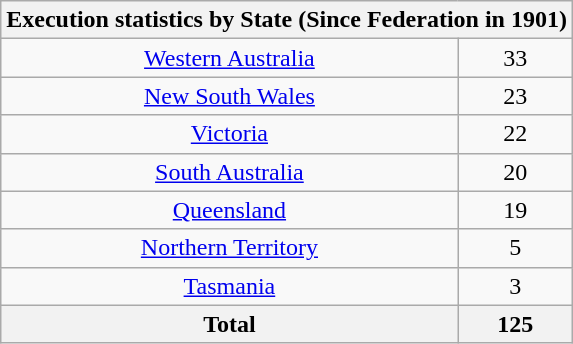<table class="wikitable"style="text-align: center;">
<tr>
<th colspan="2">Execution statistics by State (Since Federation in 1901)</th>
</tr>
<tr>
<td><a href='#'>Western Australia</a></td>
<td>33</td>
</tr>
<tr>
<td><a href='#'>New South Wales</a></td>
<td>23</td>
</tr>
<tr>
<td><a href='#'>Victoria</a></td>
<td>22</td>
</tr>
<tr>
<td><a href='#'>South Australia</a></td>
<td>20</td>
</tr>
<tr>
<td><a href='#'>Queensland</a></td>
<td>19</td>
</tr>
<tr>
<td><a href='#'>Northern Territory</a></td>
<td>5</td>
</tr>
<tr>
<td><a href='#'>Tasmania</a></td>
<td>3</td>
</tr>
<tr>
<th>Total</th>
<th>125</th>
</tr>
</table>
